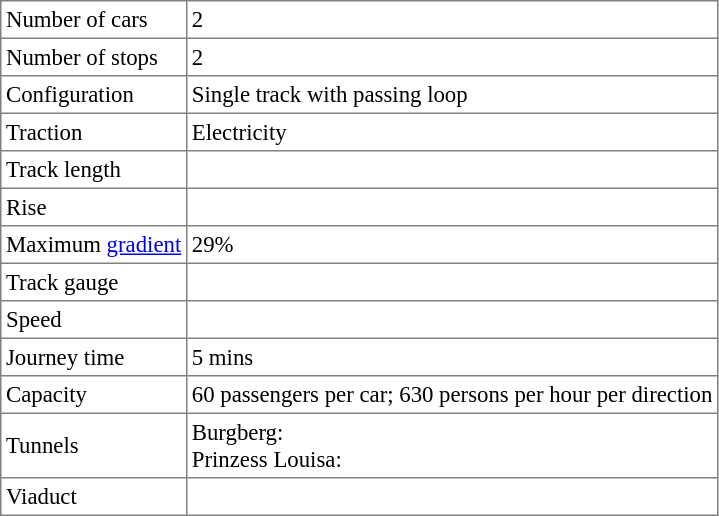<table border="1" cellspacing="0" cellpadding="3" style="border-collapse:collapse; font-size:95%; margin-right:10px; margin-bottom:5px;">
<tr>
<td>Number of cars</td>
<td>2</td>
</tr>
<tr>
<td>Number of stops</td>
<td>2</td>
</tr>
<tr>
<td>Configuration</td>
<td>Single track with passing loop</td>
</tr>
<tr>
<td>Traction</td>
<td>Electricity</td>
</tr>
<tr>
<td>Track length</td>
<td></td>
</tr>
<tr>
<td>Rise</td>
<td></td>
</tr>
<tr>
<td>Maximum <a href='#'>gradient</a></td>
<td>29%</td>
</tr>
<tr>
<td>Track gauge</td>
<td></td>
</tr>
<tr>
<td>Speed</td>
<td></td>
</tr>
<tr>
<td>Journey time</td>
<td>5 mins</td>
</tr>
<tr>
<td>Capacity</td>
<td>60 passengers per car; 630 persons per hour per direction</td>
</tr>
<tr>
<td>Tunnels</td>
<td>Burgberg: <br>Prinzess Louisa: </td>
</tr>
<tr>
<td>Viaduct</td>
<td></td>
</tr>
</table>
